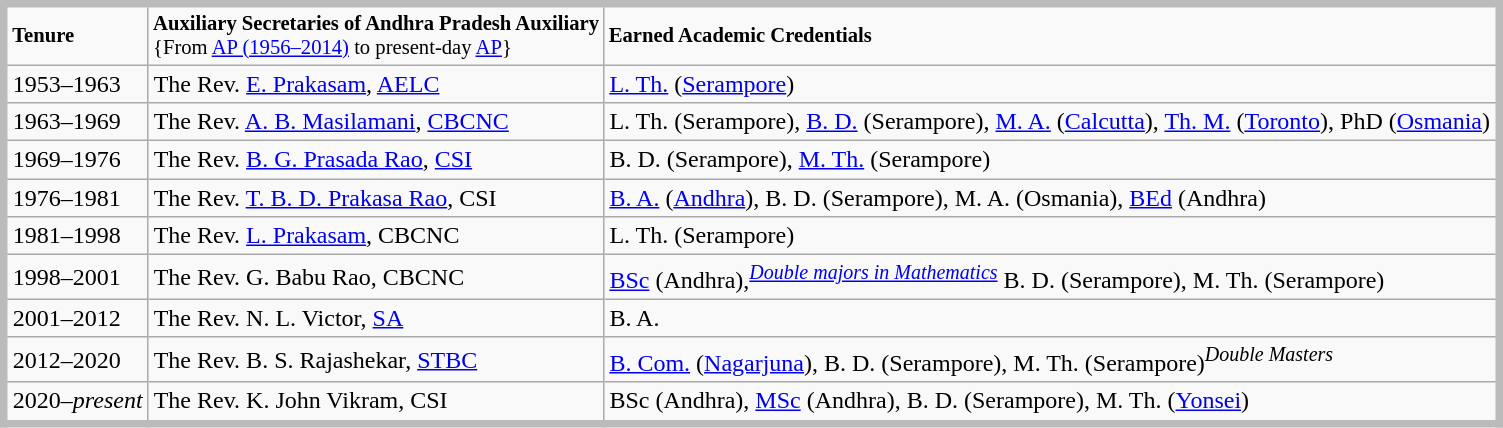<table class="wikitable" style="border: 5px solid #BBB; margin: .96em 0 0 .9em;">
<tr style="font-size: 86%;">
<td><strong>Tenure</strong></td>
<td><strong>Auxiliary Secretaries of Andhra Pradesh Auxiliary</strong><br>{From <a href='#'>AP (1956–2014)</a> to present-day <a href='#'>AP</a>}</td>
<td><strong>Earned Academic Credentials</strong></td>
</tr>
<tr>
<td>1953–1963</td>
<td>The Rev. <a href='#'>E. Prakasam</a>, <a href='#'>AELC</a></td>
<td><a href='#'>L. Th.</a> (<a href='#'>Serampore</a>)</td>
</tr>
<tr>
<td>1963–1969</td>
<td>The Rev. <a href='#'>A. B. Masilamani</a>, <a href='#'>CBCNC</a></td>
<td>L. Th. (Serampore), <a href='#'>B. D.</a> (Serampore), <a href='#'>M. A.</a> (<a href='#'>Calcutta</a>), <a href='#'>Th. M.</a> (<a href='#'>Toronto</a>), PhD (<a href='#'>Osmania</a>)</td>
</tr>
<tr>
<td>1969–1976</td>
<td>The Rev. <a href='#'>B. G. Prasada Rao</a>, <a href='#'>CSI</a></td>
<td>B. D. (Serampore), <a href='#'>M. Th.</a> (Serampore)</td>
</tr>
<tr>
<td>1976–1981</td>
<td>The Rev. <a href='#'>T. B. D. Prakasa Rao</a>, CSI</td>
<td><a href='#'>B. A.</a> (<a href='#'>Andhra</a>), B. D. (Serampore), M. A. (Osmania), <a href='#'>BEd</a> (Andhra)</td>
</tr>
<tr>
<td>1981–1998</td>
<td>The Rev. <a href='#'>L. Prakasam</a>, CBCNC</td>
<td>L. Th. (Serampore)</td>
</tr>
<tr>
<td>1998–2001</td>
<td>The Rev. G. Babu Rao, CBCNC</td>
<td><a href='#'>BSc</a> (Andhra),<em><sup><a href='#'>Double majors in Mathematics</a></sup></em> B. D. (Serampore), M. Th. (Serampore)</td>
</tr>
<tr>
<td>2001–2012</td>
<td>The Rev. N. L. Victor, <a href='#'>SA</a></td>
<td>B. A.</td>
</tr>
<tr>
<td>2012–2020</td>
<td>The Rev. B. S. Rajashekar, <a href='#'>STBC</a></td>
<td><a href='#'>B. Com.</a> (<a href='#'>Nagarjuna</a>), B. D. (Serampore), M. Th. (Serampore)<em><sup>Double Masters</sup></em></td>
</tr>
<tr>
<td>2020–<em>present</em></td>
<td>The Rev. K. John Vikram, CSI</td>
<td>BSc (Andhra), <a href='#'>MSc</a> (Andhra), B. D. (Serampore), M. Th. (<a href='#'>Yonsei</a>)</td>
</tr>
</table>
